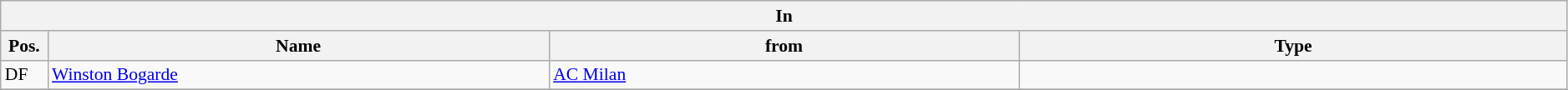<table class="wikitable" style="font-size:90%;width:99%;">
<tr>
<th colspan="4">In</th>
</tr>
<tr>
<th width=3%>Pos.</th>
<th width=32%>Name</th>
<th width=30%>from</th>
<th width=35%>Type</th>
</tr>
<tr>
<td>DF</td>
<td><a href='#'>Winston Bogarde</a></td>
<td><a href='#'>AC Milan</a></td>
<td></td>
</tr>
<tr>
</tr>
</table>
